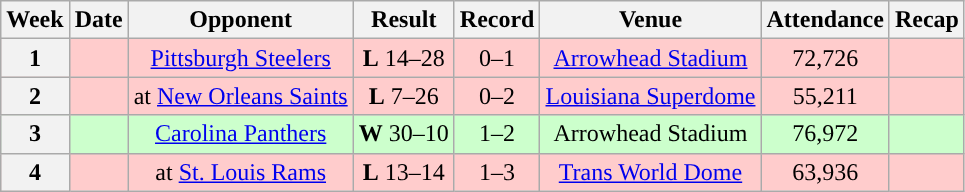<table class="wikitable" style="text-align:center">
<tr>
<th>Week</th>
<th>Date</th>
<th>Opponent</th>
<th>Result</th>
<th>Record</th>
<th>Venue</th>
<th>Attendance</th>
<th>Recap</th>
</tr>
<tr style="background:#fcc">
<th>1</th>
<td></td>
<td><a href='#'>Pittsburgh Steelers</a></td>
<td><strong>L</strong> 14–28</td>
<td>0–1</td>
<td><a href='#'>Arrowhead Stadium</a></td>
<td>72,726</td>
<td></td>
</tr>
<tr style="background:#fcc">
<th>2</th>
<td></td>
<td>at <a href='#'>New Orleans Saints</a></td>
<td><strong>L</strong> 7–26</td>
<td>0–2</td>
<td><a href='#'>Louisiana Superdome</a></td>
<td>55,211</td>
<td></td>
</tr>
<tr style="background:#cfc">
<th>3</th>
<td></td>
<td><a href='#'>Carolina Panthers</a></td>
<td><strong>W</strong> 30–10</td>
<td>1–2</td>
<td>Arrowhead Stadium</td>
<td>76,972</td>
<td></td>
</tr>
<tr style="background:#fcc">
<th>4</th>
<td></td>
<td>at <a href='#'>St. Louis Rams</a></td>
<td><strong>L</strong> 13–14</td>
<td>1–3</td>
<td><a href='#'>Trans World Dome</a></td>
<td>63,936</td>
<td></td>
</tr>
</table>
